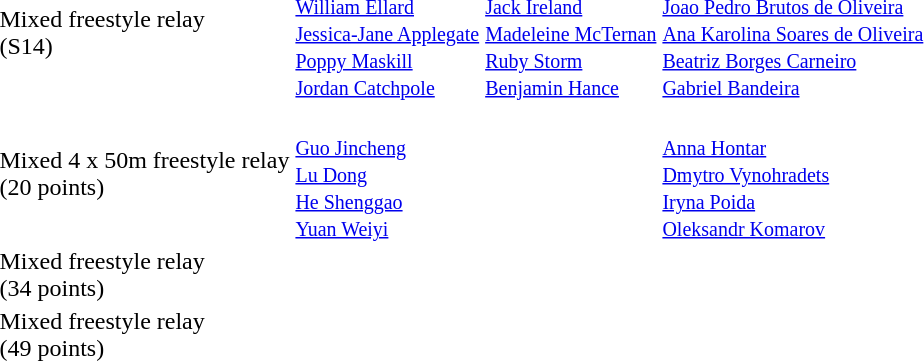<table>
<tr>
<td>Mixed  freestyle relay<br> (S14)</td>
<td><br><small><a href='#'>William Ellard</a><br><a href='#'>Jessica-Jane Applegate</a><br><a href='#'>Poppy Maskill</a><br><a href='#'>Jordan Catchpole</a><br></small></td>
<td><br><small><a href='#'>Jack Ireland</a><br><a href='#'>Madeleine McTernan</a><br><a href='#'>Ruby Storm</a><br><a href='#'>Benjamin Hance</a><br></small></td>
<td><br><small><a href='#'>Joao Pedro Brutos de Oliveira</a><br><a href='#'>Ana Karolina Soares de Oliveira</a><br><a href='#'>Beatriz Borges Carneiro</a><br><a href='#'>Gabriel Bandeira</a><br></small></td>
</tr>
<tr>
<td>Mixed 4 x 50m freestyle relay <br>(20 points)</td>
<td><br><small><a href='#'>Guo  Jincheng</a><br><a href='#'>Lu Dong</a> <br> <a href='#'>He Shenggao</a><br><a href='#'>Yuan Weiyi</a></small></td>
<td><br></td>
<td><br><small><a href='#'>Anna Hontar</a>  <br><a href='#'>Dmytro Vynohradets</a> <br><a href='#'>Iryna Poida</a> <br><a href='#'>Oleksandr Komarov</a> <br></small></td>
</tr>
<tr>
<td>Mixed  freestyle relay <br>(34 points)</td>
<td></td>
<td></td>
<td></td>
</tr>
<tr>
<td>Mixed  freestyle relay <br>(49 points)</td>
<td></td>
<td></td>
<td></td>
</tr>
</table>
